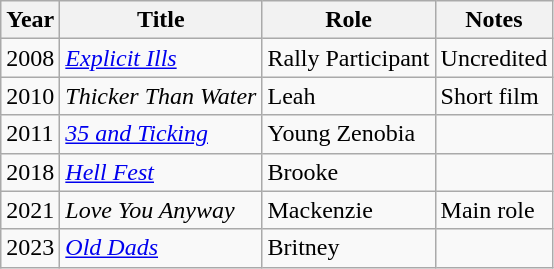<table class="wikitable sortable">
<tr>
<th>Year</th>
<th>Title</th>
<th>Role</th>
<th class="unsortable">Notes</th>
</tr>
<tr>
<td>2008</td>
<td><em><a href='#'>Explicit Ills</a></em></td>
<td>Rally Participant</td>
<td>Uncredited</td>
</tr>
<tr>
<td>2010</td>
<td><em>Thicker Than Water</em></td>
<td>Leah</td>
<td>Short film</td>
</tr>
<tr>
<td>2011</td>
<td><em><a href='#'>35 and Ticking</a></em></td>
<td>Young Zenobia</td>
<td></td>
</tr>
<tr>
<td>2018</td>
<td><em><a href='#'>Hell Fest</a></em></td>
<td>Brooke</td>
</tr>
<tr>
<td>2021</td>
<td><em>Love You Anyway</em></td>
<td>Mackenzie</td>
<td>Main role</td>
</tr>
<tr>
<td>2023</td>
<td><em><a href='#'>Old Dads</a></em></td>
<td>Britney</td>
<td></td>
</tr>
</table>
